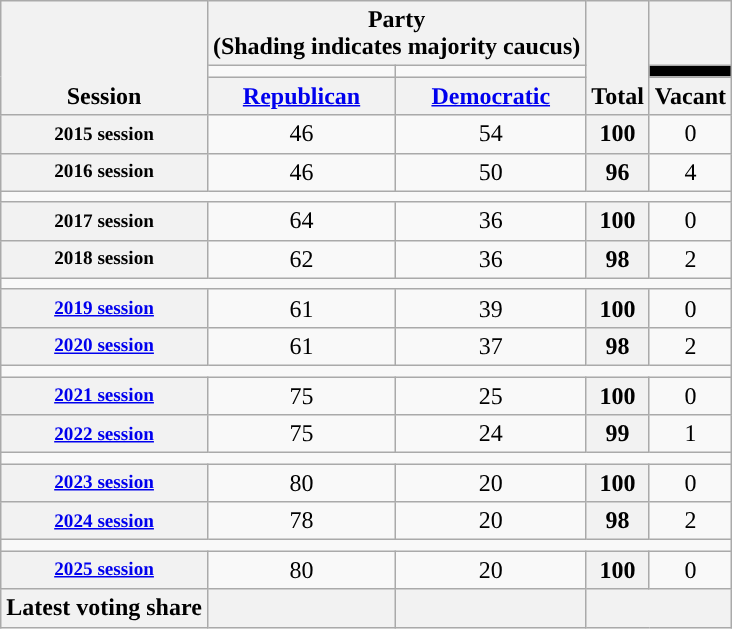<table class=wikitable style="text-align:center">
<tr style="vertical-align:bottom;">
<th rowspan=3>Session</th>
<th colspan=2>Party <div>(Shading indicates majority caucus)</div></th>
<th rowspan=3>Total</th>
<th></th>
</tr>
<tr style="height:5px">
<td style="background-color:"></td>
<td style="background-color:"></td>
<td style="background-color:black"></td>
</tr>
<tr>
<th><a href='#'>Republican</a></th>
<th><a href='#'>Democratic</a></th>
<th>Vacant</th>
</tr>
<tr>
<th nowrap="" style="font-size:80%">2015 session</th>
<td>46</td>
<td>54</td>
<th>100</th>
<td>0</td>
</tr>
<tr>
<th nowrap="" style="font-size:80%">2016 session</th>
<td>46</td>
<td>50</td>
<th>96</th>
<td>4</td>
</tr>
<tr>
<td colspan=5></td>
</tr>
<tr>
<th nowrap="" style="font-size:80%">2017 session</th>
<td>64</td>
<td>36</td>
<th>100</th>
<td>0</td>
</tr>
<tr>
<th nowrap="" style="font-size:80%">2018 session</th>
<td>62</td>
<td>36</td>
<th>98</th>
<td>2</td>
</tr>
<tr>
<td colspan=5></td>
</tr>
<tr>
<th nowrap style="font-size:80%"><a href='#'>2019 session</a></th>
<td>61</td>
<td>39</td>
<th>100</th>
<td>0</td>
</tr>
<tr>
<th nowrap style="font-size:80%"><a href='#'>2020 session</a></th>
<td>61</td>
<td>37</td>
<th>98</th>
<td>2</td>
</tr>
<tr>
<td colspan="5"></td>
</tr>
<tr>
<th nowrap style="font-size:80%"><a href='#'>2021 session</a></th>
<td>75</td>
<td>25</td>
<th>100</th>
<td>0</td>
</tr>
<tr>
<th nowrap style="font-size:80%"><a href='#'>2022 session</a></th>
<td>75</td>
<td>24</td>
<th>99</th>
<td>1</td>
</tr>
<tr>
<td colspan=5></td>
</tr>
<tr>
<th nowrap style="font-size:80%"><a href='#'>2023 session</a></th>
<td>80</td>
<td>20</td>
<th>100</th>
<td>0</td>
</tr>
<tr>
<th nowrap style="font-size:80%"><a href='#'>2024 session</a></th>
<td>78</td>
<td>20</td>
<th>98</th>
<td>2</td>
</tr>
<tr>
<td colspan=5></td>
</tr>
<tr>
<th nowrap style="font-size:80%"><a href='#'>2025 session</a></th>
<td>80</td>
<td>20</td>
<th>100</th>
<td>0</td>
</tr>
<tr>
<th>Latest voting share</th>
<th></th>
<th></th>
<th colspan="2"></th>
</tr>
</table>
